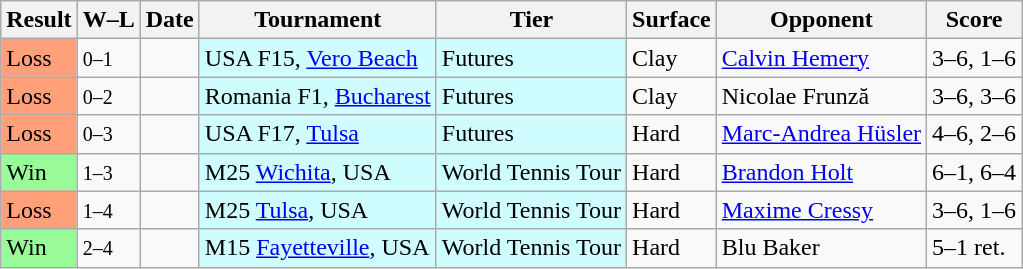<table class="sortable wikitable">
<tr>
<th>Result</th>
<th class="unsortable">W–L</th>
<th>Date</th>
<th>Tournament</th>
<th>Tier</th>
<th>Surface</th>
<th>Opponent</th>
<th class="unsortable">Score</th>
</tr>
<tr>
<td bgcolor=FFAO7A>Loss</td>
<td><small>0–1</small></td>
<td></td>
<td style="background:#cffcff;">USA F15, <a href='#'>Vero Beach</a></td>
<td style="background:#cffcff;">Futures</td>
<td>Clay</td>
<td> <a href='#'>Calvin Hemery</a></td>
<td>3–6, 1–6</td>
</tr>
<tr>
<td bgcolor=FFAO7A>Loss</td>
<td><small>0–2</small></td>
<td></td>
<td style="background:#cffcff;">Romania F1, <a href='#'>Bucharest</a></td>
<td style="background:#cffcff;">Futures</td>
<td>Clay</td>
<td> Nicolae Frunză</td>
<td>3–6, 3–6</td>
</tr>
<tr>
<td bgcolor=FFAO7A>Loss</td>
<td><small>0–3</small></td>
<td></td>
<td style="background:#cffcff;">USA F17, <a href='#'>Tulsa</a></td>
<td style="background:#cffcff;">Futures</td>
<td>Hard</td>
<td> <a href='#'>Marc-Andrea Hüsler</a></td>
<td>4–6, 2–6</td>
</tr>
<tr>
<td bgcolor=98FB98>Win</td>
<td><small>1–3</small></td>
<td></td>
<td style="background:#cffcff;">M25 <a href='#'>Wichita</a>, USA</td>
<td style="background:#cffcff;">World Tennis Tour</td>
<td>Hard</td>
<td> <a href='#'>Brandon Holt</a></td>
<td>6–1, 6–4</td>
</tr>
<tr>
<td bgcolor=FFAO7A>Loss</td>
<td><small>1–4</small></td>
<td></td>
<td style="background:#cffcff;">M25 <a href='#'>Tulsa</a>, USA</td>
<td style="background:#cffcff;">World Tennis Tour</td>
<td>Hard</td>
<td> <a href='#'>Maxime Cressy</a></td>
<td>3–6, 1–6</td>
</tr>
<tr>
<td bgcolor=98FB98>Win</td>
<td><small>2–4</small></td>
<td></td>
<td style="background:#cffcff;">M15 <a href='#'>Fayetteville</a>, USA</td>
<td style="background:#cffcff;">World Tennis Tour</td>
<td>Hard</td>
<td> Blu Baker</td>
<td>5–1 ret.</td>
</tr>
</table>
